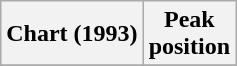<table class="wikitable plainrowheaders sortable">
<tr>
<th scope="col">Chart (1993)</th>
<th scope="col">Peak<br>position</th>
</tr>
<tr>
</tr>
</table>
